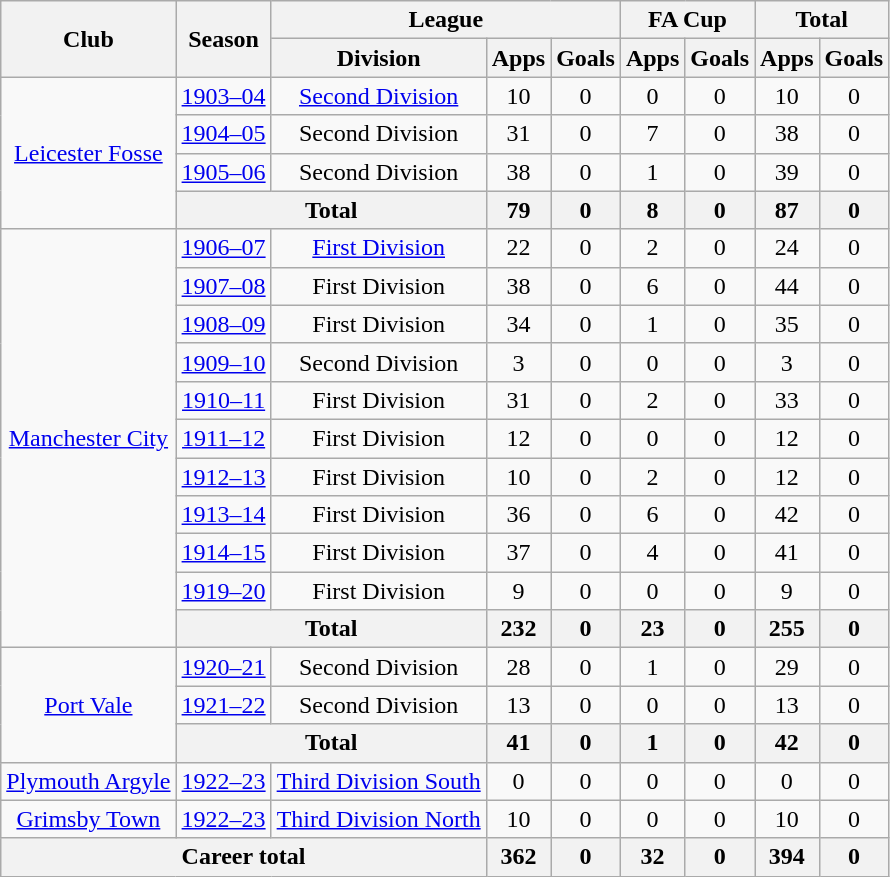<table class="wikitable" style="text-align: center;">
<tr>
<th rowspan="2">Club</th>
<th rowspan="2">Season</th>
<th colspan="3">League</th>
<th colspan="2">FA Cup</th>
<th colspan="2">Total</th>
</tr>
<tr>
<th>Division</th>
<th>Apps</th>
<th>Goals</th>
<th>Apps</th>
<th>Goals</th>
<th>Apps</th>
<th>Goals</th>
</tr>
<tr>
<td rowspan="4"><a href='#'>Leicester Fosse</a></td>
<td><a href='#'>1903–04</a></td>
<td><a href='#'>Second Division</a></td>
<td>10</td>
<td>0</td>
<td>0</td>
<td>0</td>
<td>10</td>
<td>0</td>
</tr>
<tr>
<td><a href='#'>1904–05</a></td>
<td>Second Division</td>
<td>31</td>
<td>0</td>
<td>7</td>
<td>0</td>
<td>38</td>
<td>0</td>
</tr>
<tr>
<td><a href='#'>1905–06</a></td>
<td>Second Division</td>
<td>38</td>
<td>0</td>
<td>1</td>
<td>0</td>
<td>39</td>
<td>0</td>
</tr>
<tr>
<th colspan="2">Total</th>
<th>79</th>
<th>0</th>
<th>8</th>
<th>0</th>
<th>87</th>
<th>0</th>
</tr>
<tr>
<td rowspan="11"><a href='#'>Manchester City</a></td>
<td><a href='#'>1906–07</a></td>
<td><a href='#'>First Division</a></td>
<td>22</td>
<td>0</td>
<td>2</td>
<td>0</td>
<td>24</td>
<td>0</td>
</tr>
<tr>
<td><a href='#'>1907–08</a></td>
<td>First Division</td>
<td>38</td>
<td>0</td>
<td>6</td>
<td>0</td>
<td>44</td>
<td>0</td>
</tr>
<tr>
<td><a href='#'>1908–09</a></td>
<td>First Division</td>
<td>34</td>
<td>0</td>
<td>1</td>
<td>0</td>
<td>35</td>
<td>0</td>
</tr>
<tr>
<td><a href='#'>1909–10</a></td>
<td>Second Division</td>
<td>3</td>
<td>0</td>
<td>0</td>
<td>0</td>
<td>3</td>
<td>0</td>
</tr>
<tr>
<td><a href='#'>1910–11</a></td>
<td>First Division</td>
<td>31</td>
<td>0</td>
<td>2</td>
<td>0</td>
<td>33</td>
<td>0</td>
</tr>
<tr>
<td><a href='#'>1911–12</a></td>
<td>First Division</td>
<td>12</td>
<td>0</td>
<td>0</td>
<td>0</td>
<td>12</td>
<td>0</td>
</tr>
<tr>
<td><a href='#'>1912–13</a></td>
<td>First Division</td>
<td>10</td>
<td>0</td>
<td>2</td>
<td>0</td>
<td>12</td>
<td>0</td>
</tr>
<tr>
<td><a href='#'>1913–14</a></td>
<td>First Division</td>
<td>36</td>
<td>0</td>
<td>6</td>
<td>0</td>
<td>42</td>
<td>0</td>
</tr>
<tr>
<td><a href='#'>1914–15</a></td>
<td>First Division</td>
<td>37</td>
<td>0</td>
<td>4</td>
<td>0</td>
<td>41</td>
<td>0</td>
</tr>
<tr>
<td><a href='#'>1919–20</a></td>
<td>First Division</td>
<td>9</td>
<td>0</td>
<td>0</td>
<td>0</td>
<td>9</td>
<td>0</td>
</tr>
<tr>
<th colspan="2">Total</th>
<th>232</th>
<th>0</th>
<th>23</th>
<th>0</th>
<th>255</th>
<th>0</th>
</tr>
<tr>
<td rowspan="3"><a href='#'>Port Vale</a></td>
<td><a href='#'>1920–21</a></td>
<td>Second Division</td>
<td>28</td>
<td>0</td>
<td>1</td>
<td>0</td>
<td>29</td>
<td>0</td>
</tr>
<tr>
<td><a href='#'>1921–22</a></td>
<td>Second Division</td>
<td>13</td>
<td>0</td>
<td>0</td>
<td>0</td>
<td>13</td>
<td>0</td>
</tr>
<tr>
<th colspan="2">Total</th>
<th>41</th>
<th>0</th>
<th>1</th>
<th>0</th>
<th>42</th>
<th>0</th>
</tr>
<tr>
<td><a href='#'>Plymouth Argyle</a></td>
<td><a href='#'>1922–23</a></td>
<td><a href='#'>Third Division South</a></td>
<td>0</td>
<td>0</td>
<td>0</td>
<td>0</td>
<td>0</td>
<td>0</td>
</tr>
<tr>
<td><a href='#'>Grimsby Town</a></td>
<td><a href='#'>1922–23</a></td>
<td><a href='#'>Third Division North</a></td>
<td>10</td>
<td>0</td>
<td>0</td>
<td>0</td>
<td>10</td>
<td>0</td>
</tr>
<tr>
<th colspan="3">Career total</th>
<th>362</th>
<th>0</th>
<th>32</th>
<th>0</th>
<th>394</th>
<th>0</th>
</tr>
</table>
